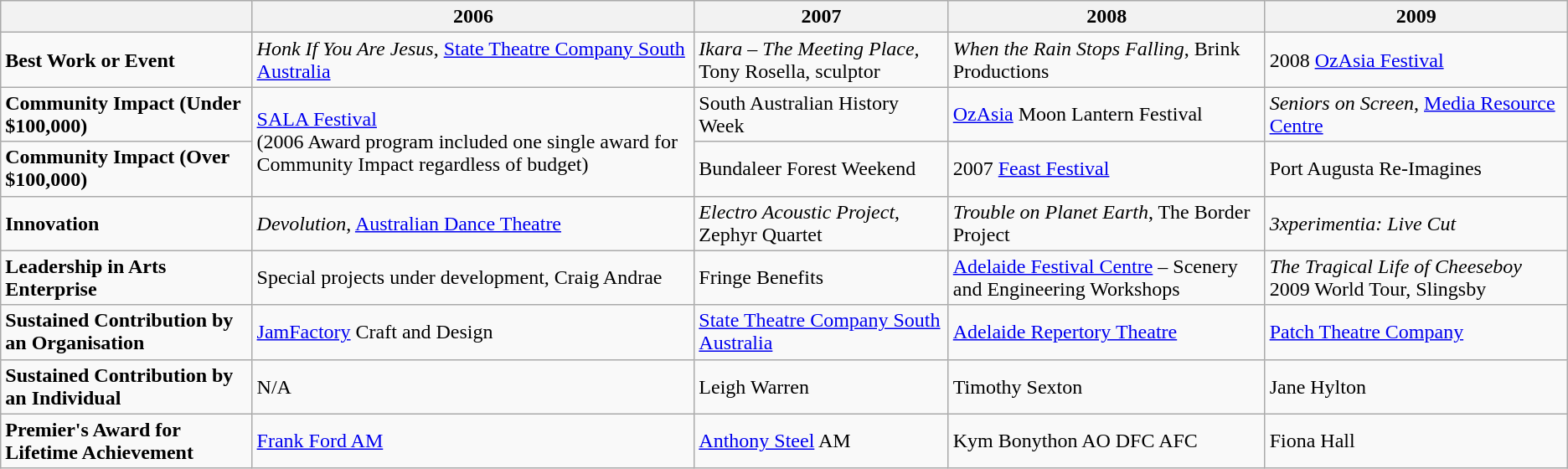<table class="wikitable">
<tr>
<th></th>
<th>2006</th>
<th>2007</th>
<th>2008</th>
<th>2009</th>
</tr>
<tr>
<td><strong>Best Work or Event</strong></td>
<td><em>Honk If You Are Jesus</em>, <a href='#'>State Theatre Company South Australia</a></td>
<td><em>Ikara – The Meeting Place,</em> Tony Rosella, sculptor</td>
<td><em>When the Rain Stops Falling</em>, Brink Productions</td>
<td>2008 <a href='#'>OzAsia Festival</a></td>
</tr>
<tr>
<td><strong>Community Impact (Under $100,000)</strong></td>
<td rowspan="2"><a href='#'>SALA Festival</a><br>(2006 Award program included one single award for Community Impact regardless of budget)</td>
<td>South Australian History Week</td>
<td><a href='#'>OzAsia</a> Moon Lantern Festival</td>
<td><em>Seniors on Screen</em>, <a href='#'>Media Resource Centre</a></td>
</tr>
<tr>
<td><strong>Community Impact (Over $100,000)</strong></td>
<td>Bundaleer Forest Weekend</td>
<td>2007 <a href='#'>Feast Festival</a></td>
<td>Port Augusta Re-Imagines</td>
</tr>
<tr>
<td><strong>Innovation</strong></td>
<td><em>Devolution</em>, <a href='#'>Australian Dance Theatre</a></td>
<td><em>Electro Acoustic Project</em>, Zephyr Quartet</td>
<td><em>Trouble on Planet Earth</em>, The Border Project</td>
<td><em>3xperimentia: Live Cut</em></td>
</tr>
<tr>
<td><strong>Leadership in Arts Enterprise</strong></td>
<td>Special projects under development, Craig Andrae</td>
<td>Fringe Benefits</td>
<td><a href='#'>Adelaide Festival Centre</a> – Scenery and Engineering Workshops</td>
<td><em>The Tragical Life of Cheeseboy</em> 2009 World Tour, Slingsby</td>
</tr>
<tr>
<td><strong>Sustained Contribution by an Organisation</strong></td>
<td><a href='#'>JamFactory</a> Craft and Design</td>
<td><a href='#'>State Theatre Company South Australia</a></td>
<td><a href='#'>Adelaide Repertory Theatre</a></td>
<td><a href='#'>Patch Theatre Company</a></td>
</tr>
<tr>
<td><strong>Sustained Contribution by an Individual</strong></td>
<td>N/A</td>
<td>Leigh Warren</td>
<td>Timothy Sexton</td>
<td>Jane Hylton</td>
</tr>
<tr>
<td><strong>Premier's Award for Lifetime Achievement</strong></td>
<td><a href='#'>Frank Ford AM</a></td>
<td><a href='#'>Anthony Steel</a> AM</td>
<td>Kym Bonython AO DFC AFC</td>
<td>Fiona Hall</td>
</tr>
</table>
